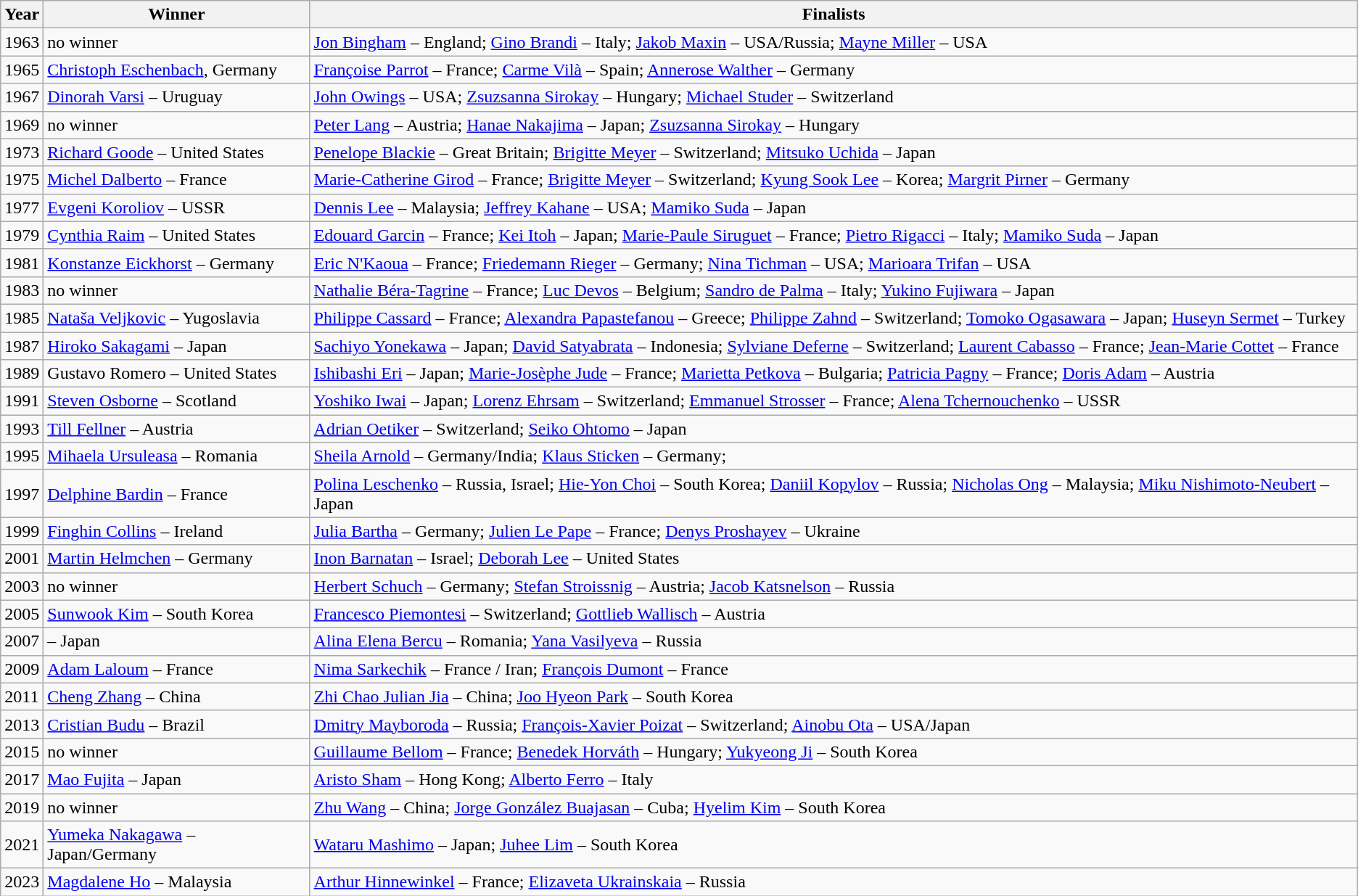<table class=wikitable>
<tr>
<th>Year</th>
<th>Winner</th>
<th>Finalists</th>
</tr>
<tr>
<td>1963</td>
<td>no winner</td>
<td><a href='#'>Jon Bingham</a> – England; <a href='#'>Gino Brandi</a> – Italy; <a href='#'>Jakob Maxin</a> – USA/Russia; <a href='#'>Mayne Miller</a> – USA</td>
</tr>
<tr>
<td>1965</td>
<td><a href='#'>Christoph Eschenbach</a>, Germany</td>
<td><a href='#'>Françoise Parrot</a> – France; <a href='#'>Carme Vilà</a> – Spain; <a href='#'>Annerose Walther</a> – Germany</td>
</tr>
<tr>
<td>1967</td>
<td><a href='#'>Dinorah Varsi</a> – Uruguay</td>
<td><a href='#'>John Owings</a> – USA; <a href='#'>Zsuzsanna Sirokay</a> – Hungary; <a href='#'>Michael Studer</a> – Switzerland</td>
</tr>
<tr>
<td>1969</td>
<td>no winner</td>
<td><a href='#'>Peter Lang</a> – Austria; <a href='#'>Hanae Nakajima</a> – Japan; <a href='#'>Zsuzsanna Sirokay</a> – Hungary</td>
</tr>
<tr>
<td>1973</td>
<td><a href='#'>Richard Goode</a> – United States</td>
<td><a href='#'>Penelope Blackie</a> – Great Britain; <a href='#'>Brigitte Meyer</a> – Switzerland; <a href='#'>Mitsuko Uchida</a> – Japan</td>
</tr>
<tr>
<td>1975</td>
<td><a href='#'>Michel Dalberto</a> – France</td>
<td><a href='#'>Marie-Catherine Girod</a> – France; <a href='#'>Brigitte Meyer</a> – Switzerland; <a href='#'>Kyung Sook Lee</a> – Korea; <a href='#'>Margrit Pirner</a> – Germany</td>
</tr>
<tr>
<td>1977</td>
<td><a href='#'>Evgeni Koroliov</a> – USSR</td>
<td><a href='#'>Dennis Lee</a> – Malaysia; <a href='#'>Jeffrey Kahane</a> – USA; <a href='#'>Mamiko Suda</a> – Japan</td>
</tr>
<tr>
<td>1979</td>
<td><a href='#'>Cynthia Raim</a> – United States</td>
<td><a href='#'>Edouard Garcin</a> – France; <a href='#'>Kei Itoh</a> – Japan; <a href='#'>Marie-Paule Siruguet</a> – France; <a href='#'>Pietro Rigacci</a> – Italy; <a href='#'>Mamiko Suda</a> – Japan</td>
</tr>
<tr>
<td>1981</td>
<td><a href='#'>Konstanze Eickhorst</a> – Germany</td>
<td><a href='#'>Eric N'Kaoua</a> – France; <a href='#'>Friedemann Rieger</a> – Germany; <a href='#'>Nina Tichman</a> – USA; <a href='#'>Marioara Trifan</a> – USA</td>
</tr>
<tr>
<td>1983</td>
<td>no winner</td>
<td><a href='#'>Nathalie Béra-Tagrine</a> – France; <a href='#'>Luc Devos</a> – Belgium; <a href='#'>Sandro de Palma</a> – Italy; <a href='#'>Yukino Fujiwara</a> – Japan</td>
</tr>
<tr>
<td>1985</td>
<td><a href='#'>Nataša Veljkovic</a> – Yugoslavia</td>
<td><a href='#'>Philippe Cassard</a> – France; <a href='#'>Alexandra Papastefanou</a> – Greece; <a href='#'>Philippe Zahnd</a> – Switzerland; <a href='#'>Tomoko Ogasawara</a> – Japan; <a href='#'>Huseyn Sermet</a> – Turkey</td>
</tr>
<tr>
<td>1987</td>
<td><a href='#'>Hiroko Sakagami</a> – Japan</td>
<td><a href='#'>Sachiyo Yonekawa</a> – Japan; <a href='#'>David Satyabrata</a> – Indonesia; <a href='#'>Sylviane Deferne</a> – Switzerland; <a href='#'>Laurent Cabasso</a> – France; <a href='#'>Jean-Marie Cottet</a> – France</td>
</tr>
<tr>
<td>1989</td>
<td>Gustavo Romero – United States</td>
<td><a href='#'>Ishibashi Eri</a> – Japan; <a href='#'>Marie-Josèphe Jude</a> – France; <a href='#'>Marietta Petkova</a> – Bulgaria; <a href='#'>Patricia Pagny</a> – France; <a href='#'>Doris Adam</a> – Austria</td>
</tr>
<tr>
<td>1991</td>
<td><a href='#'>Steven Osborne</a> – Scotland</td>
<td><a href='#'>Yoshiko Iwai</a> – Japan; <a href='#'>Lorenz Ehrsam</a> – Switzerland; <a href='#'>Emmanuel Strosser</a> – France; <a href='#'>Alena Tchernouchenko</a> – USSR</td>
</tr>
<tr>
<td>1993</td>
<td><a href='#'>Till Fellner</a> – Austria</td>
<td><a href='#'>Adrian Oetiker</a> – Switzerland; <a href='#'>Seiko Ohtomo</a> – Japan</td>
</tr>
<tr>
<td>1995</td>
<td><a href='#'>Mihaela Ursuleasa</a> – Romania</td>
<td><a href='#'>Sheila Arnold</a> – Germany/India; <a href='#'>Klaus Sticken</a> – Germany;</td>
</tr>
<tr>
<td>1997</td>
<td><a href='#'>Delphine Bardin</a> – France</td>
<td><a href='#'>Polina Leschenko</a> – Russia, Israel; <a href='#'>Hie-Yon Choi</a> – South Korea; <a href='#'>Daniil Kopylov</a> – Russia; <a href='#'>Nicholas Ong</a> – Malaysia; <a href='#'>Miku Nishimoto-Neubert</a> – Japan</td>
</tr>
<tr>
<td>1999</td>
<td><a href='#'>Finghin Collins</a> – Ireland</td>
<td><a href='#'>Julia Bartha</a> – Germany; <a href='#'>Julien Le Pape</a> – France; <a href='#'>Denys Proshayev</a> – Ukraine</td>
</tr>
<tr>
<td>2001</td>
<td><a href='#'>Martin Helmchen</a> – Germany</td>
<td><a href='#'>Inon Barnatan</a> – Israel; <a href='#'>Deborah Lee</a> – United States</td>
</tr>
<tr>
<td>2003</td>
<td>no winner</td>
<td><a href='#'>Herbert Schuch</a> – Germany; <a href='#'>Stefan Stroissnig</a> – Austria; <a href='#'>Jacob Katsnelson</a> – Russia</td>
</tr>
<tr>
<td>2005</td>
<td><a href='#'>Sunwook Kim</a> – South Korea</td>
<td><a href='#'>Francesco Piemontesi</a> – Switzerland; <a href='#'>Gottlieb Wallisch</a> – Austria</td>
</tr>
<tr>
<td>2007</td>
<td> – Japan</td>
<td><a href='#'>Alina Elena Bercu</a> – Romania; <a href='#'>Yana Vasilyeva</a> – Russia</td>
</tr>
<tr>
<td>2009</td>
<td><a href='#'>Adam Laloum</a> – France</td>
<td><a href='#'>Nima Sarkechik</a> – France / Iran; <a href='#'>François Dumont</a> – France</td>
</tr>
<tr>
<td>2011</td>
<td><a href='#'>Cheng Zhang</a> – China</td>
<td><a href='#'>Zhi Chao Julian Jia</a> – China; <a href='#'>Joo Hyeon Park</a> – South Korea</td>
</tr>
<tr>
<td>2013</td>
<td><a href='#'>Cristian Budu</a> – Brazil</td>
<td><a href='#'>Dmitry Mayboroda</a> – Russia; <a href='#'>François-Xavier Poizat</a> – Switzerland; <a href='#'>Ainobu Ota</a> – USA/Japan</td>
</tr>
<tr>
<td>2015</td>
<td>no winner</td>
<td><a href='#'>Guillaume Bellom</a> – France; <a href='#'>Benedek Horváth</a> – Hungary; <a href='#'>Yukyeong Ji</a> – South Korea</td>
</tr>
<tr>
<td>2017</td>
<td><a href='#'>Mao Fujita</a> – Japan</td>
<td><a href='#'>Aristo Sham</a> – Hong Kong; <a href='#'>Alberto Ferro</a> – Italy</td>
</tr>
<tr>
<td>2019</td>
<td>no winner</td>
<td><a href='#'>Zhu Wang</a> – China; <a href='#'>Jorge González Buajasan</a> – Cuba; <a href='#'>Hyelim Kim</a> – South Korea</td>
</tr>
<tr>
<td>2021</td>
<td><a href='#'>Yumeka Nakagawa</a> – Japan/Germany</td>
<td><a href='#'>Wataru Mashimo</a> – Japan; <a href='#'>Juhee Lim</a> – South Korea</td>
</tr>
<tr>
<td>2023</td>
<td><a href='#'>Magdalene Ho</a> – Malaysia</td>
<td><a href='#'>Arthur Hinnewinkel</a> – France; <a href='#'>Elizaveta Ukrainskaia</a> – Russia</td>
</tr>
</table>
